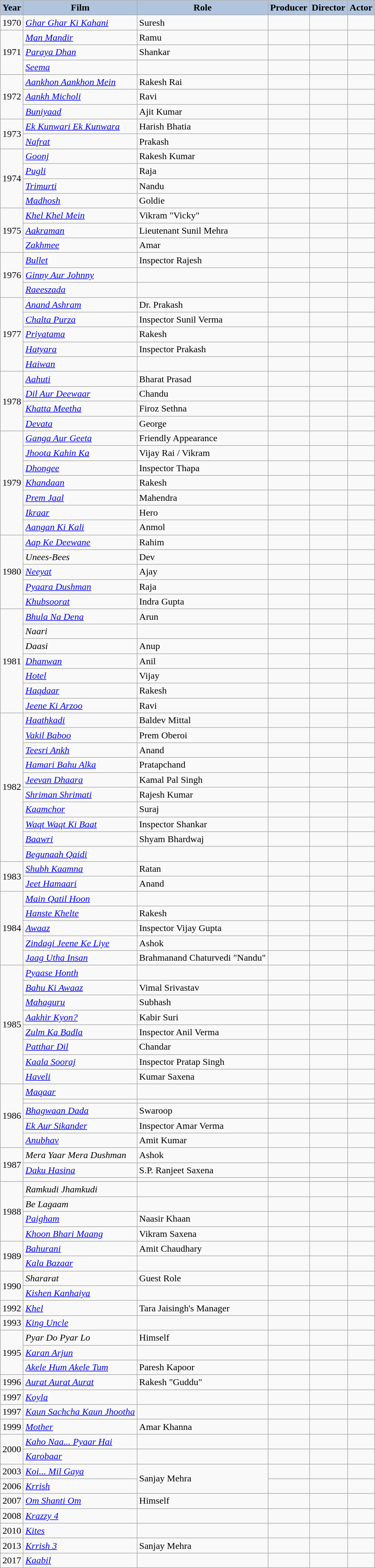<table class="wikitable" style="font-size: 100%;">
<tr>
<th style="background:#B0C4DE;">Year</th>
<th style="background:#B0C4DE;">Film</th>
<th style="background:#B0C4DE;">Role</th>
<th style="background:#B0C4DE;">Producer</th>
<th style="background:#B0C4DE;">Director</th>
<th style="background:#B0C4DE;">Actor</th>
</tr>
<tr>
<td>1970</td>
<td><em><a href='#'>Ghar Ghar Ki Kahani</a></em></td>
<td>Suresh</td>
<td></td>
<td></td>
<td><div></div></td>
</tr>
<tr>
<td rowspan="3">1971</td>
<td><em><a href='#'>Man Mandir</a></em></td>
<td>Ramu</td>
<td></td>
<td></td>
<td><div></div></td>
</tr>
<tr>
<td><em><a href='#'>Paraya Dhan</a></em></td>
<td>Shankar</td>
<td></td>
<td></td>
<td><div></div></td>
</tr>
<tr>
<td><em><a href='#'>Seema</a></em></td>
<td></td>
<td></td>
<td></td>
<td><div></div></td>
</tr>
<tr>
<td rowspan="3">1972</td>
<td><em><a href='#'>Aankhon Aankhon Mein</a></em></td>
<td>Rakesh Rai</td>
<td></td>
<td></td>
<td><div></div></td>
</tr>
<tr>
<td><em><a href='#'>Aankh Micholi</a></em></td>
<td>Ravi</td>
<td></td>
<td></td>
<td><div></div></td>
</tr>
<tr>
<td><em><a href='#'>Buniyaad</a></em></td>
<td>Ajit Kumar</td>
<td></td>
<td></td>
<td><div></div></td>
</tr>
<tr>
<td rowspan="2">1973</td>
<td><em><a href='#'>Ek Kunwari Ek Kunwara</a></em></td>
<td>Harish Bhatia</td>
<td></td>
<td></td>
<td><div></div></td>
</tr>
<tr>
<td><em><a href='#'>Nafrat</a></em></td>
<td>Prakash</td>
<td></td>
<td></td>
<td><div></div></td>
</tr>
<tr>
<td rowspan="4">1974</td>
<td><em><a href='#'>Goonj</a></em></td>
<td>Rakesh Kumar</td>
<td></td>
<td></td>
<td><div></div></td>
</tr>
<tr>
<td><em><a href='#'>Pugli</a></em></td>
<td>Raja</td>
<td></td>
<td></td>
<td><div></div></td>
</tr>
<tr>
<td><em><a href='#'>Trimurti</a></em></td>
<td>Nandu</td>
<td></td>
<td></td>
<td><div></div></td>
</tr>
<tr>
<td><em><a href='#'>Madhosh</a></em></td>
<td>Goldie</td>
<td></td>
<td></td>
<td><div></div></td>
</tr>
<tr>
<td rowspan="3">1975</td>
<td><em><a href='#'>Khel Khel Mein</a></em></td>
<td>Vikram "Vicky"</td>
<td></td>
<td></td>
<td><div></div></td>
</tr>
<tr>
<td><em><a href='#'>Aakraman</a></em></td>
<td>Lieutenant Sunil Mehra</td>
<td></td>
<td></td>
<td><div></div></td>
</tr>
<tr>
<td><em><a href='#'>Zakhmee</a></em></td>
<td>Amar</td>
<td></td>
<td></td>
<td><div></div></td>
</tr>
<tr>
<td rowspan="3">1976</td>
<td><em><a href='#'>Bullet</a></em></td>
<td>Inspector Rajesh</td>
<td></td>
<td></td>
<td><div></div></td>
</tr>
<tr>
<td><em><a href='#'>Ginny Aur Johnny</a></em></td>
<td></td>
<td></td>
<td></td>
<td><div></div></td>
</tr>
<tr>
<td><em><a href='#'>Raeeszada</a></em></td>
<td></td>
<td></td>
<td></td>
<td><div></div></td>
</tr>
<tr>
<td rowspan="5">1977</td>
<td><em><a href='#'>Anand Ashram</a></em></td>
<td>Dr. Prakash</td>
<td></td>
<td></td>
<td><div></div></td>
</tr>
<tr>
<td><em><a href='#'>Chalta Purza</a></em></td>
<td>Inspector Sunil Verma</td>
<td></td>
<td></td>
<td><div></div></td>
</tr>
<tr>
<td><em><a href='#'>Priyatama</a></em></td>
<td>Rakesh</td>
<td></td>
<td></td>
<td><div></div></td>
</tr>
<tr>
<td><em><a href='#'>Hatyara</a></em></td>
<td>Inspector Prakash</td>
<td></td>
<td></td>
<td><div></div></td>
</tr>
<tr>
<td><em><a href='#'>Haiwan</a></em></td>
<td></td>
<td></td>
<td></td>
<td><div></div></td>
</tr>
<tr>
<td rowspan="4">1978</td>
<td><em><a href='#'>Aahuti</a></em></td>
<td>Bharat Prasad</td>
<td></td>
<td></td>
<td><div></div></td>
</tr>
<tr>
<td><em><a href='#'>Dil Aur Deewaar</a></em></td>
<td>Chandu</td>
<td></td>
<td></td>
<td><div></div></td>
</tr>
<tr>
<td><em><a href='#'>Khatta Meetha</a></em></td>
<td>Firoz Sethna</td>
<td></td>
<td></td>
<td><div></div></td>
</tr>
<tr>
<td><em><a href='#'>Devata</a></em></td>
<td>George</td>
<td></td>
<td></td>
<td><div></div></td>
</tr>
<tr>
<td rowspan="7">1979</td>
<td><em><a href='#'>Ganga Aur Geeta</a></em></td>
<td>Friendly Appearance</td>
<td></td>
<td></td>
<td><div></div></td>
</tr>
<tr>
<td><em><a href='#'>Jhoota Kahin Ka</a></em></td>
<td>Vijay Rai / Vikram</td>
<td></td>
<td></td>
<td><div></div></td>
</tr>
<tr>
<td><em><a href='#'>Dhongee</a></em></td>
<td>Inspector Thapa</td>
<td></td>
<td></td>
<td><div></div></td>
</tr>
<tr>
<td><em><a href='#'>Khandaan</a></em></td>
<td>Rakesh</td>
<td></td>
<td></td>
<td><div></div></td>
</tr>
<tr>
<td><em><a href='#'>Prem Jaal</a></em></td>
<td>Mahendra</td>
<td></td>
<td></td>
<td><div></div></td>
</tr>
<tr>
<td><em><a href='#'>Ikraar</a></em></td>
<td>Hero</td>
<td></td>
<td></td>
<td><div></div></td>
</tr>
<tr>
<td><em><a href='#'>Aangan Ki Kali</a></em></td>
<td>Anmol</td>
<td></td>
<td></td>
<td><div></div></td>
</tr>
<tr>
<td rowspan="5">1980</td>
<td><em><a href='#'>Aap Ke Deewane</a></em></td>
<td>Rahim</td>
<td><div></div></td>
<td></td>
<td><div></div></td>
</tr>
<tr>
<td><em>Unees-Bees</em></td>
<td>Dev</td>
<td></td>
<td></td>
<td><div></div></td>
</tr>
<tr>
<td><em><a href='#'>Neeyat</a></em></td>
<td>Ajay</td>
<td></td>
<td></td>
<td><div></div></td>
</tr>
<tr>
<td><em><a href='#'>Pyaara Dushman</a></em></td>
<td>Raja</td>
<td></td>
<td></td>
<td><div></div></td>
</tr>
<tr>
<td><em><a href='#'>Khubsoorat</a></em></td>
<td>Indra Gupta</td>
<td></td>
<td></td>
<td><div></div></td>
</tr>
<tr>
<td rowspan="7">1981</td>
<td><em><a href='#'>Bhula Na Dena</a></em></td>
<td>Arun</td>
<td></td>
<td></td>
<td><div></div></td>
</tr>
<tr>
<td><em>Naari</em></td>
<td></td>
<td></td>
<td></td>
<td><div></div></td>
</tr>
<tr>
<td><em>Daasi</em></td>
<td>Anup</td>
<td></td>
<td></td>
<td><div></div></td>
</tr>
<tr>
<td><em><a href='#'>Dhanwan</a></em></td>
<td>Anil</td>
<td></td>
<td></td>
<td><div></div></td>
</tr>
<tr>
<td><em><a href='#'>Hotel</a></em></td>
<td>Vijay</td>
<td></td>
<td></td>
<td><div></div></td>
</tr>
<tr>
<td><em><a href='#'>Haqdaar</a></em></td>
<td>Rakesh</td>
<td></td>
<td></td>
<td><div></div></td>
</tr>
<tr>
<td><em><a href='#'>Jeene Ki Arzoo </a></em></td>
<td>Ravi</td>
<td></td>
<td></td>
<td><div></div></td>
</tr>
<tr>
<td rowspan="10">1982</td>
<td><em><a href='#'>Haathkadi</a></em></td>
<td>Baldev Mittal</td>
<td></td>
<td></td>
<td><div></div></td>
</tr>
<tr>
<td><em><a href='#'>Vakil Baboo</a></em></td>
<td>Prem Oberoi</td>
<td></td>
<td></td>
<td><div></div></td>
</tr>
<tr>
<td><em><a href='#'>Teesri Ankh</a></em></td>
<td>Anand</td>
<td></td>
<td></td>
<td><div></div></td>
</tr>
<tr>
<td><em><a href='#'>Hamari Bahu Alka</a></em></td>
<td>Pratapchand</td>
<td></td>
<td></td>
<td><div></div></td>
</tr>
<tr>
<td><em><a href='#'>Jeevan Dhaara</a></em></td>
<td>Kamal Pal Singh</td>
<td></td>
<td></td>
<td><div></div></td>
</tr>
<tr>
<td><em><a href='#'>Shriman Shrimati</a></em></td>
<td>Rajesh Kumar</td>
<td></td>
<td></td>
<td><div></div></td>
</tr>
<tr>
<td><em><a href='#'>Kaamchor</a></em></td>
<td>Suraj</td>
<td><div></div></td>
<td></td>
<td><div></div></td>
</tr>
<tr>
<td><em><a href='#'>Waqt Waqt Ki Baat</a></em></td>
<td>Inspector Shankar</td>
<td></td>
<td></td>
<td><div></div></td>
</tr>
<tr>
<td><em><a href='#'>Baawri</a></em></td>
<td>Shyam Bhardwaj</td>
<td></td>
<td></td>
<td><div></div></td>
</tr>
<tr>
<td><em><a href='#'>Begunaah Qaidi</a></em></td>
<td></td>
<td></td>
<td></td>
<td><div></div></td>
</tr>
<tr>
<td rowspan="2">1983</td>
<td><em><a href='#'>Shubh Kaamna</a></em></td>
<td>Ratan</td>
<td></td>
<td></td>
<td><div></div></td>
</tr>
<tr>
<td><em><a href='#'>Jeet Hamaari</a></em></td>
<td>Anand</td>
<td></td>
<td></td>
<td><div></div></td>
</tr>
<tr>
<td rowspan="5">1984</td>
<td><em><a href='#'>Main Qatil Hoon</a></em></td>
<td></td>
<td></td>
<td></td>
<td><div></div></td>
</tr>
<tr>
<td><em><a href='#'>Hanste Khelte</a></em></td>
<td>Rakesh</td>
<td></td>
<td></td>
<td><div></div></td>
</tr>
<tr>
<td><em><a href='#'>Awaaz</a></em></td>
<td>Inspector Vijay Gupta</td>
<td></td>
<td></td>
<td><div></div></td>
</tr>
<tr>
<td><em><a href='#'>Zindagi Jeene Ke Liye</a></em></td>
<td>Ashok</td>
<td></td>
<td></td>
<td><div></div></td>
</tr>
<tr>
<td><em><a href='#'>Jaag Utha Insan</a></em></td>
<td>Brahmanand Chaturvedi "Nandu"</td>
<td><div></div></td>
<td></td>
<td><div></div></td>
</tr>
<tr>
<td rowspan="8">1985</td>
<td><em><a href='#'>Pyaase Honth</a></em></td>
<td></td>
<td></td>
<td></td>
<td><div></div></td>
</tr>
<tr>
<td><em><a href='#'>Bahu Ki Awaaz</a></em></td>
<td>Vimal Srivastav</td>
<td></td>
<td></td>
<td><div></div></td>
</tr>
<tr>
<td><em><a href='#'>Mahaguru</a></em></td>
<td>Subhash</td>
<td></td>
<td></td>
<td><div></div></td>
</tr>
<tr>
<td><em><a href='#'>Aakhir Kyon?</a></em></td>
<td>Kabir Suri</td>
<td></td>
<td></td>
<td><div></div></td>
</tr>
<tr>
<td><em><a href='#'>Zulm Ka Badla</a></em></td>
<td>Inspector Anil Verma</td>
<td></td>
<td></td>
<td><div></div></td>
</tr>
<tr>
<td><em><a href='#'>Patthar Dil</a></em></td>
<td>Chandar</td>
<td></td>
<td></td>
<td><div></div></td>
</tr>
<tr>
<td><em><a href='#'>Kaala Sooraj</a></em></td>
<td>Inspector Pratap Singh</td>
<td></td>
<td></td>
<td><div></div></td>
</tr>
<tr>
<td><em><a href='#'>Haveli</a></em></td>
<td>Kumar Saxena</td>
<td></td>
<td></td>
<td><div></div></td>
</tr>
<tr>
<td rowspan="5">1986</td>
<td><em><a href='#'>Maqaar</a></em></td>
<td></td>
<td></td>
<td></td>
<td><div></div></td>
</tr>
<tr>
<td></td>
<td></td>
<td></td>
<td></td>
<td><div></div></td>
</tr>
<tr>
<td><em><a href='#'>Bhagwaan Dada</a></em></td>
<td>Swaroop</td>
<td><div></div></td>
<td></td>
<td><div></div></td>
</tr>
<tr>
<td><em><a href='#'>Ek Aur Sikander</a></em></td>
<td>Inspector Amar Verma</td>
<td></td>
<td></td>
<td><div></div></td>
</tr>
<tr>
<td><em><a href='#'>Anubhav</a></em></td>
<td>Amit Kumar</td>
<td></td>
<td></td>
<td><div></div></td>
</tr>
<tr>
<td rowspan="3">1987</td>
<td><em>Mera Yaar Mera Dushman</em></td>
<td>Ashok</td>
<td></td>
<td></td>
<td><div></div></td>
</tr>
<tr>
<td><em><a href='#'>Daku Hasina</a></em></td>
<td>S.P. Ranjeet Saxena</td>
<td></td>
<td></td>
<td><div></div></td>
</tr>
<tr>
<td></td>
<td></td>
<td><div></div></td>
<td><div></div></td>
<td></td>
</tr>
<tr>
<td rowspan="4">1988</td>
<td><em>Ramkudi Jhamkudi</em></td>
<td></td>
<td></td>
<td></td>
<td><div></div></td>
</tr>
<tr>
<td><em>Be Lagaam</em></td>
<td></td>
<td></td>
<td></td>
<td><div></div></td>
</tr>
<tr>
<td><em><a href='#'>Paigham</a></em></td>
<td>Naasir Khaan</td>
<td></td>
<td></td>
<td><div></div></td>
</tr>
<tr>
<td><em><a href='#'>Khoon Bhari Maang</a></em></td>
<td>Vikram Saxena</td>
<td><div></div></td>
<td><div></div></td>
<td><div></div></td>
</tr>
<tr>
<td rowspan="2">1989</td>
<td><em><a href='#'>Bahurani</a></em></td>
<td>Amit Chaudhary</td>
<td></td>
<td></td>
<td><div></div></td>
</tr>
<tr>
<td><em><a href='#'>Kala Bazaar</a></em></td>
<td></td>
<td></td>
<td><div></div></td>
<td></td>
</tr>
<tr>
<td rowspan="2">1990</td>
<td><em>Shararat</em></td>
<td>Guest Role</td>
<td></td>
<td></td>
<td><div></div></td>
</tr>
<tr>
<td><em><a href='#'>Kishen Kanhaiya</a></em></td>
<td></td>
<td><div></div></td>
<td><div></div></td>
<td></td>
</tr>
<tr>
<td>1992</td>
<td><em><a href='#'>Khel</a></em></td>
<td>Tara Jaisingh's Manager</td>
<td></td>
<td><div></div></td>
<td><div></div></td>
</tr>
<tr>
<td>1993</td>
<td><em><a href='#'>King Uncle</a></em></td>
<td></td>
<td><div></div></td>
<td><div></div></td>
<td></td>
</tr>
<tr>
<td rowspan="3">1995</td>
<td><em>Pyar Do Pyar Lo</em></td>
<td>Himself</td>
<td></td>
<td></td>
<td><div></div></td>
</tr>
<tr>
<td><em><a href='#'>Karan Arjun</a></em></td>
<td></td>
<td><div></div></td>
<td><div></div></td>
<td></td>
</tr>
<tr>
<td><em><a href='#'>Akele Hum Akele Tum</a></em></td>
<td>Paresh Kapoor</td>
<td></td>
<td></td>
<td><div></div></td>
</tr>
<tr>
<td>1996</td>
<td><em><a href='#'>Aurat Aurat Aurat</a></em></td>
<td>Rakesh "Guddu"</td>
<td></td>
<td></td>
<td><div></div></td>
</tr>
<tr>
<td>1997</td>
<td><em><a href='#'>Koyla</a></em></td>
<td></td>
<td><div></div></td>
<td><div></div></td>
<td></td>
</tr>
<tr>
<td>1997</td>
<td><em><a href='#'>Kaun Sachcha Kaun Jhootha</a></em></td>
<td></td>
<td><div></div></td>
<td></td>
<td></td>
</tr>
<tr>
<td>1999</td>
<td><em><a href='#'>Mother</a></em></td>
<td>Amar Khanna</td>
<td></td>
<td></td>
<td><div></div></td>
</tr>
<tr>
<td rowspan="2">2000</td>
<td><em><a href='#'>Kaho Naa... Pyaar Hai</a></em></td>
<td></td>
<td><div></div></td>
<td><div></div></td>
<td></td>
</tr>
<tr>
<td><em><a href='#'>Karobaar</a></em></td>
<td></td>
<td></td>
<td><div></div></td>
<td></td>
</tr>
<tr>
<td>2003</td>
<td><em><a href='#'>Koi... Mil Gaya</a></em></td>
<td rowspan="2">Sanjay Mehra</td>
<td><div></div></td>
<td><div></div></td>
<td><div></div></td>
</tr>
<tr>
<td>2006</td>
<td><em><a href='#'>Krrish</a></em></td>
<td><div></div></td>
<td><div></div></td>
<td><div></div></td>
</tr>
<tr>
<td>2007</td>
<td><em><a href='#'>Om Shanti Om</a></em></td>
<td>Himself</td>
<td></td>
<td></td>
<td><div></div></td>
</tr>
<tr>
<td>2008</td>
<td><em><a href='#'>Krazzy 4</a></em></td>
<td></td>
<td><div></div></td>
<td></td>
<td></td>
</tr>
<tr>
<td>2010</td>
<td><em><a href='#'>Kites</a></em></td>
<td></td>
<td><div></div></td>
<td></td>
<td></td>
</tr>
<tr>
<td>2013</td>
<td><em><a href='#'>Krrish 3</a></em></td>
<td>Sanjay Mehra</td>
<td><div></div></td>
<td><div></div></td>
<td><div></div></td>
</tr>
<tr>
<td>2017</td>
<td><em><a href='#'>Kaabil</a></em></td>
<td></td>
<td><div></div></td>
<td></td>
<td></td>
</tr>
</table>
